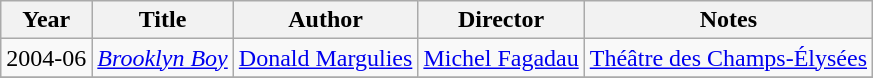<table class="wikitable">
<tr>
<th>Year</th>
<th>Title</th>
<th>Author</th>
<th>Director</th>
<th>Notes</th>
</tr>
<tr>
<td>2004-06</td>
<td><em><a href='#'>Brooklyn Boy</a></em></td>
<td><a href='#'>Donald Margulies</a></td>
<td><a href='#'>Michel Fagadau</a></td>
<td><a href='#'>Théâtre des Champs-Élysées</a></td>
</tr>
<tr>
</tr>
</table>
